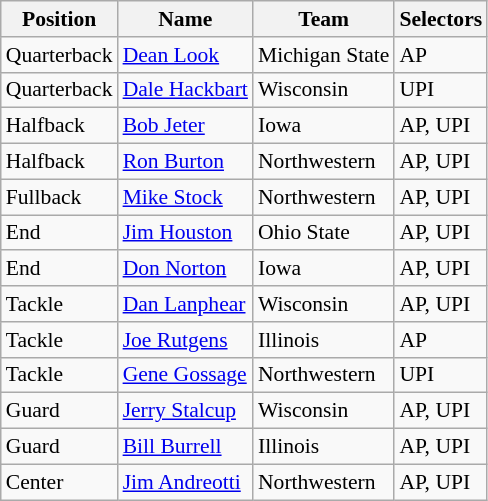<table class="wikitable" style="font-size: 90%">
<tr>
<th>Position</th>
<th>Name</th>
<th>Team</th>
<th>Selectors</th>
</tr>
<tr>
<td>Quarterback</td>
<td><a href='#'>Dean Look</a></td>
<td>Michigan State</td>
<td>AP</td>
</tr>
<tr>
<td>Quarterback</td>
<td><a href='#'>Dale Hackbart</a></td>
<td>Wisconsin</td>
<td>UPI</td>
</tr>
<tr>
<td>Halfback</td>
<td><a href='#'>Bob Jeter</a></td>
<td>Iowa</td>
<td>AP, UPI</td>
</tr>
<tr>
<td>Halfback</td>
<td><a href='#'>Ron Burton</a></td>
<td>Northwestern</td>
<td>AP, UPI</td>
</tr>
<tr>
<td>Fullback</td>
<td><a href='#'>Mike Stock</a></td>
<td>Northwestern</td>
<td>AP, UPI</td>
</tr>
<tr>
<td>End</td>
<td><a href='#'>Jim Houston</a></td>
<td>Ohio State</td>
<td>AP, UPI</td>
</tr>
<tr>
<td>End</td>
<td><a href='#'>Don Norton</a></td>
<td>Iowa</td>
<td>AP, UPI</td>
</tr>
<tr>
<td>Tackle</td>
<td><a href='#'>Dan Lanphear</a></td>
<td>Wisconsin</td>
<td>AP, UPI</td>
</tr>
<tr>
<td>Tackle</td>
<td><a href='#'>Joe Rutgens</a></td>
<td>Illinois</td>
<td>AP</td>
</tr>
<tr>
<td>Tackle</td>
<td><a href='#'>Gene Gossage</a></td>
<td>Northwestern</td>
<td>UPI</td>
</tr>
<tr>
<td>Guard</td>
<td><a href='#'>Jerry Stalcup</a></td>
<td>Wisconsin</td>
<td>AP, UPI</td>
</tr>
<tr>
<td>Guard</td>
<td><a href='#'>Bill Burrell</a></td>
<td>Illinois</td>
<td>AP, UPI</td>
</tr>
<tr>
<td>Center</td>
<td><a href='#'>Jim Andreotti</a></td>
<td>Northwestern</td>
<td>AP, UPI</td>
</tr>
</table>
